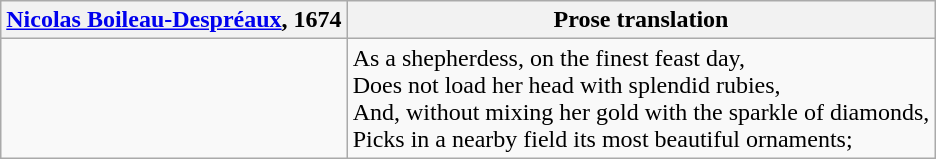<table class="wikitable">
<tr>
<th><a href='#'>Nicolas Boileau-Despréaux</a>, 1674</th>
<th>Prose translation</th>
</tr>
<tr>
<td></td>
<td>As a shepherdess, on the finest feast day,<br>Does not load her head with splendid rubies,<br>And, without mixing her gold with the sparkle of diamonds,<br>Picks in a nearby field its most beautiful ornaments;</td>
</tr>
</table>
